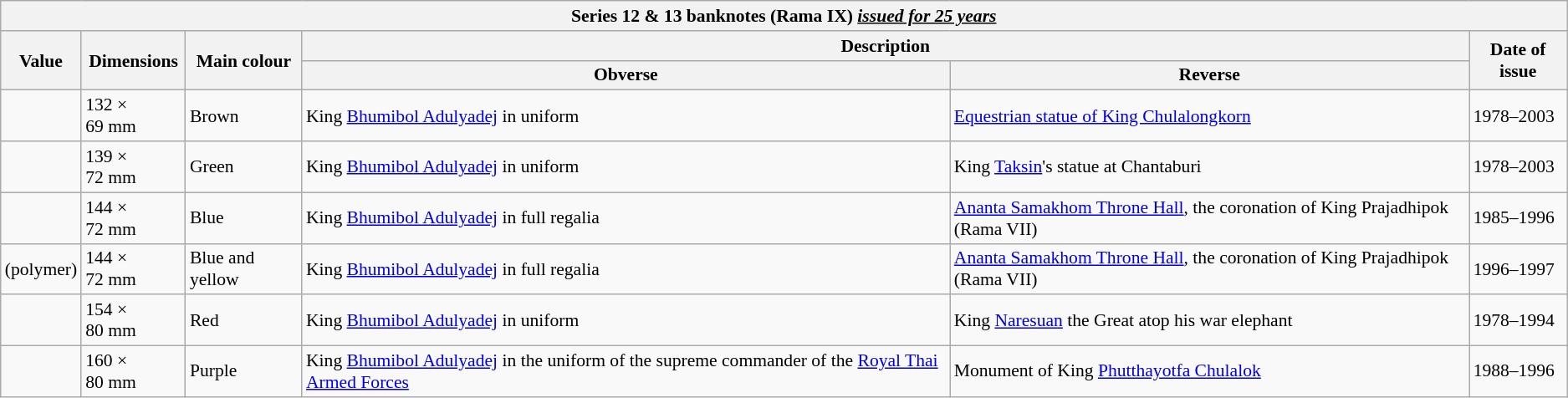<table class="wikitable" style="font-size: 90%" style="width:100%; text-align: center">
<tr>
<th colspan="8">Series 12 & 13 banknotes (Rama IX) <em><u>issued for 25 years</u></em></th>
</tr>
<tr>
<th rowspan="2">Value</th>
<th rowspan="2">Dimensions</th>
<th rowspan="2">Main colour</th>
<th colspan="2">Description</th>
<th rowspan="2">Date of issue</th>
</tr>
<tr>
<th>Obverse</th>
<th>Reverse</th>
</tr>
<tr>
<td></td>
<td>132 × 69 mm</td>
<td>Brown</td>
<td>King <a href='#'>Bhumibol Adulyadej</a> in uniform</td>
<td><a href='#'>Equestrian statue of King Chulalongkorn</a></td>
<td>1978–2003</td>
</tr>
<tr>
<td></td>
<td>139 × 72 mm</td>
<td>Green</td>
<td>King <a href='#'>Bhumibol Adulyadej</a> in uniform</td>
<td>King <a href='#'>Taksin</a>'s statue at Chantaburi</td>
<td>1978–2003</td>
</tr>
<tr>
<td></td>
<td>144 × 72 mm</td>
<td>Blue</td>
<td>King <a href='#'>Bhumibol Adulyadej</a> in full regalia</td>
<td><a href='#'>Ananta Samakhom Throne Hall</a>, the coronation of King Prajadhipok (Rama VII)</td>
<td>1985–1996</td>
</tr>
<tr>
<td> (polymer)</td>
<td>144 × 72 mm</td>
<td>Blue and yellow</td>
<td>King <a href='#'>Bhumibol Adulyadej</a> in full regalia</td>
<td><a href='#'>Ananta Samakhom Throne Hall</a>, the coronation of King Prajadhipok (Rama VII)</td>
<td>1996–1997</td>
</tr>
<tr>
<td></td>
<td>154 × 80 mm</td>
<td>Red</td>
<td>King <a href='#'>Bhumibol Adulyadej</a> in uniform</td>
<td>King <a href='#'>Naresuan</a> the Great atop his war elephant</td>
<td>1978–1994</td>
</tr>
<tr>
<td></td>
<td>160 × 80 mm</td>
<td>Purple</td>
<td>King <a href='#'>Bhumibol Adulyadej</a> in the uniform of the supreme commander of the <a href='#'>Royal Thai Armed Forces</a></td>
<td>Monument of King <a href='#'>Phutthayotfa Chulalok</a></td>
<td>1988–1996</td>
</tr>
</table>
